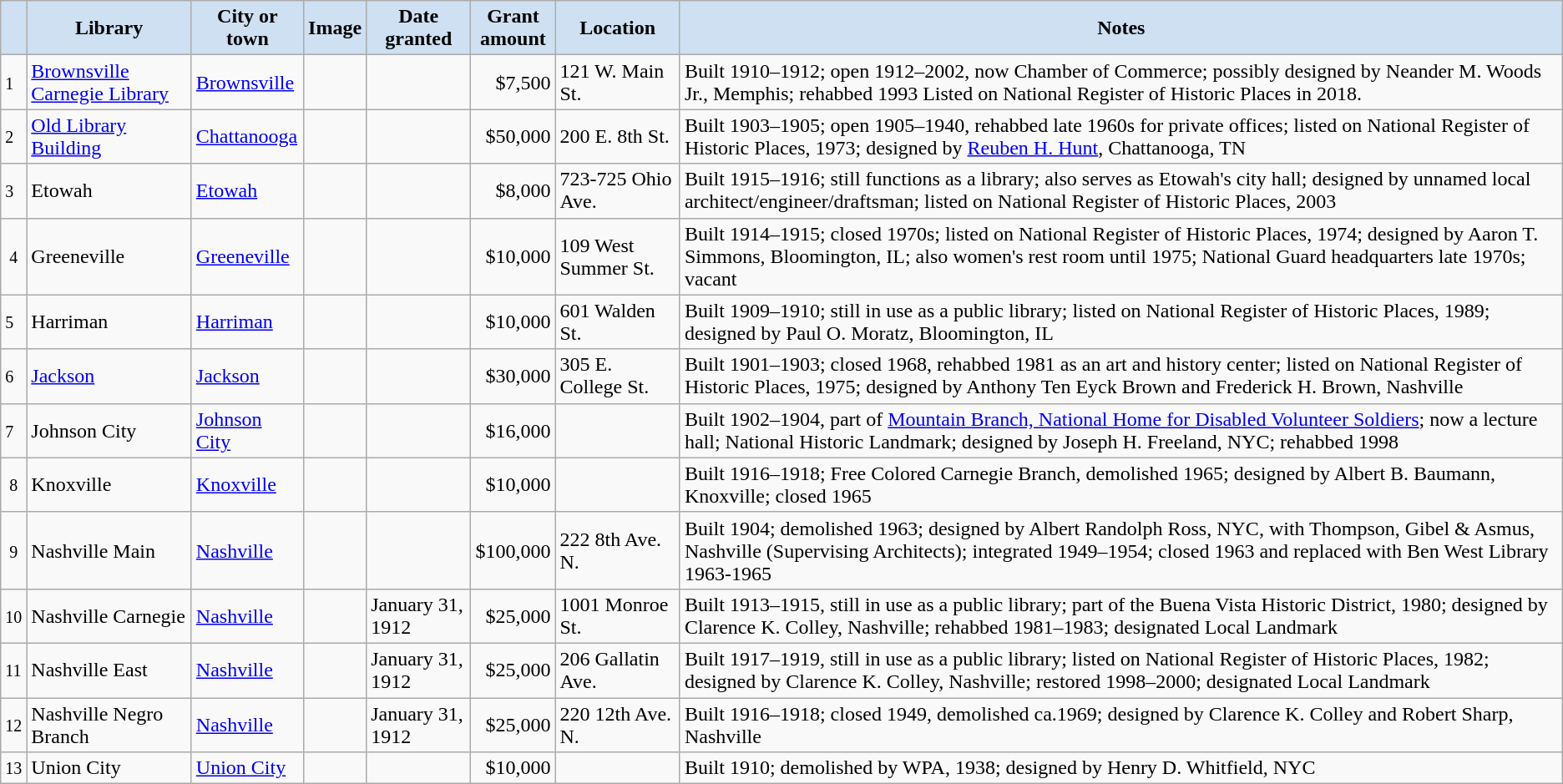<table class="wikitable sortable" align="center">
<tr>
<th style="background-color:#CEE0F2;"></th>
<th style="background-color:#CEE0F2;">Library</th>
<th style="background-color:#CEE0F2;">City or<br>town</th>
<th style="background-color:#CEE0F2;" class="unsortable">Image</th>
<th style="background-color:#CEE0F2;">Date<br>granted</th>
<th style="background-color:#CEE0F2;">Grant<br>amount</th>
<th style="background-color:#CEE0F2;">Location</th>
<th style="background-color:#CEE0F2;" class="unsortable">Notes</th>
</tr>
<tr ->
<td><small>1</small></td>
<td><a href='#'>Brownsville Carnegie Library</a></td>
<td><a href='#'>Brownsville</a></td>
<td></td>
<td></td>
<td align=right>$7,500</td>
<td>121 W. Main St.</td>
<td>Built 1910–1912; open 1912–2002, now Chamber of Commerce; possibly designed by Neander M. Woods Jr., Memphis; rehabbed 1993 Listed on National Register of Historic Places in 2018.</td>
</tr>
<tr ->
<td><small>2</small></td>
<td><a href='#'>Old Library Building</a></td>
<td><a href='#'>Chattanooga</a></td>
<td></td>
<td></td>
<td align=right>$50,000</td>
<td>200 E. 8th St.</td>
<td>Built 1903–1905; open 1905–1940, rehabbed late 1960s for private offices; listed on National Register of Historic Places, 1973; designed by <a href='#'>Reuben H. Hunt</a>, Chattanooga, TN</td>
</tr>
<tr ->
<td><small>3</small></td>
<td>Etowah</td>
<td><a href='#'>Etowah</a></td>
<td></td>
<td></td>
<td align=right>$8,000</td>
<td>723-725 Ohio Ave.</td>
<td>Built 1915–1916; still functions as a library; also serves as Etowah's city hall; designed by unnamed local architect/engineer/draftsman; listed on National Register of Historic Places, 2003</td>
</tr>
<tr ->
<td align=center><small>4</small></td>
<td>Greeneville</td>
<td><a href='#'>Greeneville</a></td>
<td></td>
<td></td>
<td align=right>$10,000</td>
<td>109 West Summer St.</td>
<td>Built 1914–1915; closed 1970s; listed on National Register of Historic Places, 1974; designed by Aaron T. Simmons, Bloomington, IL; also women's rest room until 1975; National Guard headquarters late 1970s; vacant</td>
</tr>
<tr ->
<td><small>5</small></td>
<td>Harriman</td>
<td><a href='#'>Harriman</a></td>
<td></td>
<td></td>
<td align=right>$10,000</td>
<td>601 Walden St.</td>
<td>Built 1909–1910; still in use as a public library; listed on National Register of Historic Places, 1989; designed by Paul O. Moratz, Bloomington, IL</td>
</tr>
<tr ->
<td><small>6</small></td>
<td><a href='#'>Jackson</a></td>
<td><a href='#'>Jackson</a></td>
<td></td>
<td></td>
<td align=right>$30,000</td>
<td>305 E. College St.</td>
<td>Built 1901–1903; closed 1968, rehabbed 1981 as an art and history center; listed on National Register of Historic Places, 1975; designed by Anthony Ten Eyck Brown and Frederick H. Brown, Nashville</td>
</tr>
<tr ->
<td><small>7</small></td>
<td>Johnson City</td>
<td><a href='#'>Johnson City</a></td>
<td></td>
<td></td>
<td align=right>$16,000</td>
<td></td>
<td>Built 1902–1904, part of <a href='#'>Mountain Branch, National Home for Disabled Volunteer Soldiers</a>; now a lecture hall; National Historic Landmark; designed by Joseph H. Freeland, NYC; rehabbed 1998</td>
</tr>
<tr ->
<td align=center><small>8</small></td>
<td>Knoxville</td>
<td><a href='#'>Knoxville</a></td>
<td></td>
<td></td>
<td align=right>$10,000</td>
<td></td>
<td>Built 1916–1918; Free Colored Carnegie Branch, demolished 1965; designed by Albert B. Baumann, Knoxville; closed 1965</td>
</tr>
<tr ->
<td align=center><small>9</small></td>
<td>Nashville Main</td>
<td><a href='#'>Nashville</a></td>
<td></td>
<td></td>
<td align=right>$100,000</td>
<td>222 8th Ave. N.</td>
<td>Built 1904; demolished 1963; designed by Albert Randolph Ross, NYC, with Thompson, Gibel & Asmus, Nashville (Supervising Architects); integrated 1949–1954; closed 1963 and replaced with Ben West Library 1963-1965</td>
</tr>
<tr ->
<td><small>10</small></td>
<td>Nashville Carnegie</td>
<td><a href='#'>Nashville</a></td>
<td></td>
<td>January 31, 1912</td>
<td align=right>$25,000</td>
<td>1001 Monroe St.</td>
<td>Built 1913–1915, still in use as a public library; part of the Buena Vista Historic District, 1980; designed by Clarence K. Colley, Nashville; rehabbed 1981–1983; designated Local Landmark</td>
</tr>
<tr ->
<td><small>11</small></td>
<td>Nashville East</td>
<td><a href='#'>Nashville</a></td>
<td></td>
<td>January 31, 1912</td>
<td align=right>$25,000</td>
<td>206 Gallatin Ave.</td>
<td>Built 1917–1919, still in use as a public library; listed on National Register of Historic Places, 1982; designed by Clarence K. Colley, Nashville; restored 1998–2000; designated Local Landmark</td>
</tr>
<tr ->
<td align=center><small>12</small></td>
<td>Nashville Negro Branch</td>
<td><a href='#'>Nashville</a></td>
<td></td>
<td>January 31, 1912</td>
<td align=right>$25,000</td>
<td>220 12th Ave. N.</td>
<td>Built 1916–1918; closed 1949, demolished ca.1969; designed by Clarence K. Colley and Robert Sharp, Nashville</td>
</tr>
<tr ->
<td align=center><small>13</small></td>
<td>Union City</td>
<td><a href='#'>Union City</a></td>
<td></td>
<td></td>
<td align=right>$10,000</td>
<td></td>
<td>Built 1910; demolished by WPA, 1938; designed by Henry D. Whitfield, NYC</td>
</tr>
</table>
